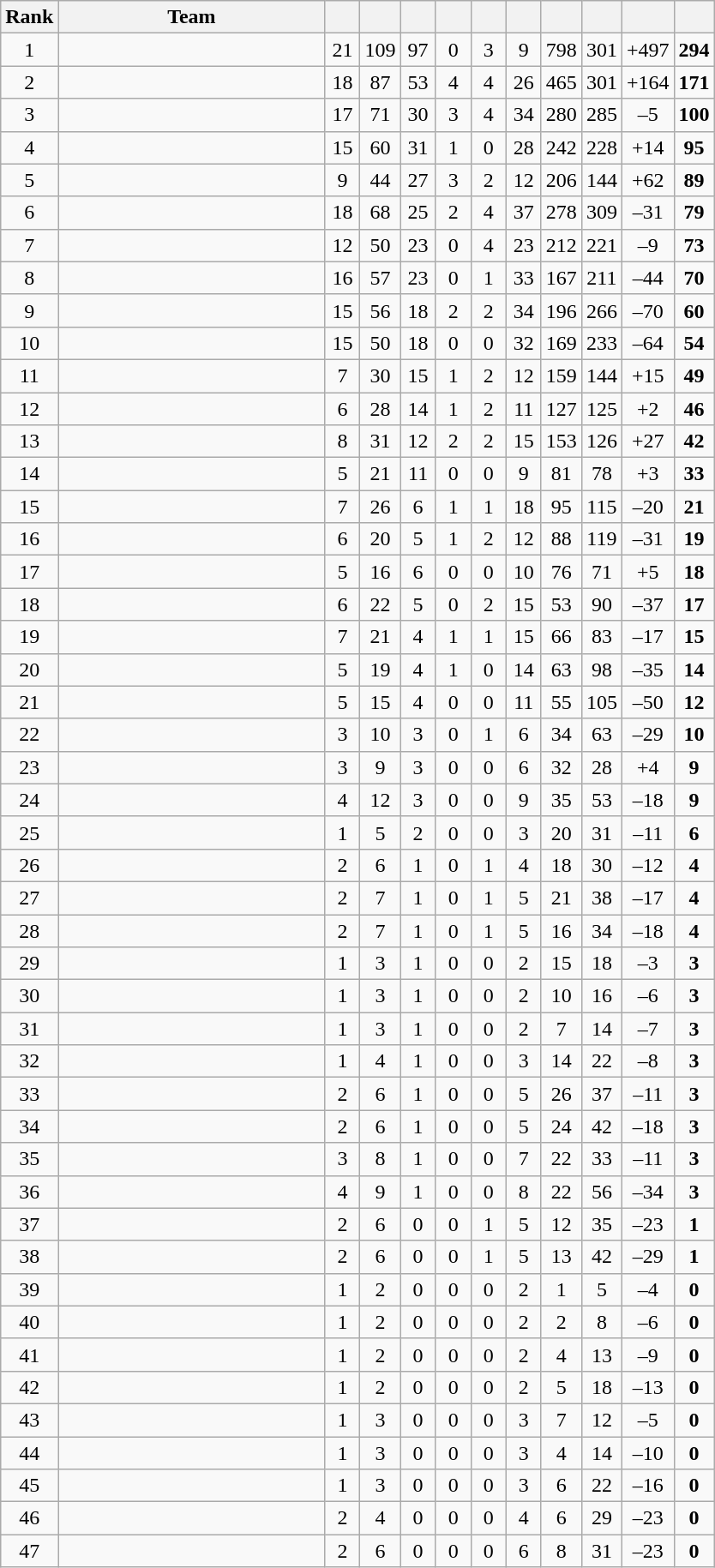<table class="wikitable sortable" style="text-align:center">
<tr>
<th width=20>Rank</th>
<th width=200>Team</th>
<th width=20></th>
<th width=20></th>
<th width=20></th>
<th width=20></th>
<th width=20></th>
<th width=20></th>
<th width=20></th>
<th width=20></th>
<th width=20></th>
<th width=20></th>
</tr>
<tr>
<td>1</td>
<td style="text-align:left;"></td>
<td>21</td>
<td>109</td>
<td>97</td>
<td>0</td>
<td>3</td>
<td>9</td>
<td>798</td>
<td>301</td>
<td>+497</td>
<td><strong>294</strong></td>
</tr>
<tr>
<td>2</td>
<td style="text-align:left;"></td>
<td>18</td>
<td>87</td>
<td>53</td>
<td>4</td>
<td>4</td>
<td>26</td>
<td>465</td>
<td>301</td>
<td>+164</td>
<td><strong>171</strong></td>
</tr>
<tr>
<td>3</td>
<td style="text-align:left;"></td>
<td>17</td>
<td>71</td>
<td>30</td>
<td>3</td>
<td>4</td>
<td>34</td>
<td>280</td>
<td>285</td>
<td>–5</td>
<td><strong>100</strong></td>
</tr>
<tr>
<td>4</td>
<td style="text-align:left;"></td>
<td>15</td>
<td>60</td>
<td>31</td>
<td>1</td>
<td>0</td>
<td>28</td>
<td>242</td>
<td>228</td>
<td>+14</td>
<td><strong>95</strong></td>
</tr>
<tr>
<td>5</td>
<td style="text-align:left;"></td>
<td>9</td>
<td>44</td>
<td>27</td>
<td>3</td>
<td>2</td>
<td>12</td>
<td>206</td>
<td>144</td>
<td>+62</td>
<td><strong>89</strong></td>
</tr>
<tr>
<td>6</td>
<td style="text-align:left;"></td>
<td>18</td>
<td>68</td>
<td>25</td>
<td>2</td>
<td>4</td>
<td>37</td>
<td>278</td>
<td>309</td>
<td>–31</td>
<td><strong>79</strong></td>
</tr>
<tr>
<td>7</td>
<td style="text-align:left;"></td>
<td>12</td>
<td>50</td>
<td>23</td>
<td>0</td>
<td>4</td>
<td>23</td>
<td>212</td>
<td>221</td>
<td>–9</td>
<td><strong>73</strong></td>
</tr>
<tr>
<td>8</td>
<td style="text-align:left;"></td>
<td>16</td>
<td>57</td>
<td>23</td>
<td>0</td>
<td>1</td>
<td>33</td>
<td>167</td>
<td>211</td>
<td>–44</td>
<td><strong>70</strong></td>
</tr>
<tr>
<td>9</td>
<td style="text-align:left;"></td>
<td>15</td>
<td>56</td>
<td>18</td>
<td>2</td>
<td>2</td>
<td>34</td>
<td>196</td>
<td>266</td>
<td>–70</td>
<td><strong>60</strong></td>
</tr>
<tr>
<td>10</td>
<td style="text-align:left;"></td>
<td>15</td>
<td>50</td>
<td>18</td>
<td>0</td>
<td>0</td>
<td>32</td>
<td>169</td>
<td>233</td>
<td>–64</td>
<td><strong>54</strong></td>
</tr>
<tr>
<td>11</td>
<td style="text-align:left;"></td>
<td>7</td>
<td>30</td>
<td>15</td>
<td>1</td>
<td>2</td>
<td>12</td>
<td>159</td>
<td>144</td>
<td>+15</td>
<td><strong>49</strong></td>
</tr>
<tr>
<td>12</td>
<td style="text-align:left;"></td>
<td>6</td>
<td>28</td>
<td>14</td>
<td>1</td>
<td>2</td>
<td>11</td>
<td>127</td>
<td>125</td>
<td>+2</td>
<td><strong>46</strong></td>
</tr>
<tr>
<td>13</td>
<td style="text-align:left;"></td>
<td>8</td>
<td>31</td>
<td>12</td>
<td>2</td>
<td>2</td>
<td>15</td>
<td>153</td>
<td>126</td>
<td>+27</td>
<td><strong>42</strong></td>
</tr>
<tr>
<td>14</td>
<td style="text-align:left;"></td>
<td>5</td>
<td>21</td>
<td>11</td>
<td>0</td>
<td>0</td>
<td>9</td>
<td>81</td>
<td>78</td>
<td>+3</td>
<td><strong>33</strong></td>
</tr>
<tr>
<td>15</td>
<td style="text-align:left;"></td>
<td>7</td>
<td>26</td>
<td>6</td>
<td>1</td>
<td>1</td>
<td>18</td>
<td>95</td>
<td>115</td>
<td>–20</td>
<td><strong>21</strong></td>
</tr>
<tr>
<td>16</td>
<td style="text-align:left;"></td>
<td>6</td>
<td>20</td>
<td>5</td>
<td>1</td>
<td>2</td>
<td>12</td>
<td>88</td>
<td>119</td>
<td>–31</td>
<td><strong>19</strong></td>
</tr>
<tr>
<td>17</td>
<td style="text-align:left;"></td>
<td>5</td>
<td>16</td>
<td>6</td>
<td>0</td>
<td>0</td>
<td>10</td>
<td>76</td>
<td>71</td>
<td>+5</td>
<td><strong>18</strong></td>
</tr>
<tr>
<td>18</td>
<td style="text-align:left;"></td>
<td>6</td>
<td>22</td>
<td>5</td>
<td>0</td>
<td>2</td>
<td>15</td>
<td>53</td>
<td>90</td>
<td>–37</td>
<td><strong>17</strong></td>
</tr>
<tr>
<td>19</td>
<td style="text-align:left;"></td>
<td>7</td>
<td>21</td>
<td>4</td>
<td>1</td>
<td>1</td>
<td>15</td>
<td>66</td>
<td>83</td>
<td>–17</td>
<td><strong>15</strong></td>
</tr>
<tr>
<td>20</td>
<td style="text-align:left;"></td>
<td>5</td>
<td>19</td>
<td>4</td>
<td>1</td>
<td>0</td>
<td>14</td>
<td>63</td>
<td>98</td>
<td>–35</td>
<td><strong>14</strong></td>
</tr>
<tr>
<td>21</td>
<td style="text-align:left;"></td>
<td>5</td>
<td>15</td>
<td>4</td>
<td>0</td>
<td>0</td>
<td>11</td>
<td>55</td>
<td>105</td>
<td>–50</td>
<td><strong>12</strong></td>
</tr>
<tr>
<td>22</td>
<td style="text-align:left;"></td>
<td>3</td>
<td>10</td>
<td>3</td>
<td>0</td>
<td>1</td>
<td>6</td>
<td>34</td>
<td>63</td>
<td>–29</td>
<td><strong>10</strong></td>
</tr>
<tr>
<td>23</td>
<td style="text-align:left;"></td>
<td>3</td>
<td>9</td>
<td>3</td>
<td>0</td>
<td>0</td>
<td>6</td>
<td>32</td>
<td>28</td>
<td>+4</td>
<td><strong>9</strong></td>
</tr>
<tr>
<td>24</td>
<td style="text-align:left;"></td>
<td>4</td>
<td>12</td>
<td>3</td>
<td>0</td>
<td>0</td>
<td>9</td>
<td>35</td>
<td>53</td>
<td>–18</td>
<td><strong>9</strong></td>
</tr>
<tr>
<td>25</td>
<td style="text-align:left;"></td>
<td>1</td>
<td>5</td>
<td>2</td>
<td>0</td>
<td>0</td>
<td>3</td>
<td>20</td>
<td>31</td>
<td>–11</td>
<td><strong>6</strong></td>
</tr>
<tr>
<td>26</td>
<td style="text-align:left;"></td>
<td>2</td>
<td>6</td>
<td>1</td>
<td>0</td>
<td>1</td>
<td>4</td>
<td>18</td>
<td>30</td>
<td>–12</td>
<td><strong>4</strong></td>
</tr>
<tr>
<td>27</td>
<td style="text-align:left;"></td>
<td>2</td>
<td>7</td>
<td>1</td>
<td>0</td>
<td>1</td>
<td>5</td>
<td>21</td>
<td>38</td>
<td>–17</td>
<td><strong>4</strong></td>
</tr>
<tr>
<td>28</td>
<td style="text-align:left;"></td>
<td>2</td>
<td>7</td>
<td>1</td>
<td>0</td>
<td>1</td>
<td>5</td>
<td>16</td>
<td>34</td>
<td>–18</td>
<td><strong>4</strong></td>
</tr>
<tr>
<td>29</td>
<td style="text-align:left;"></td>
<td>1</td>
<td>3</td>
<td>1</td>
<td>0</td>
<td>0</td>
<td>2</td>
<td>15</td>
<td>18</td>
<td>–3</td>
<td><strong>3</strong></td>
</tr>
<tr>
<td>30</td>
<td style="text-align:left;"></td>
<td>1</td>
<td>3</td>
<td>1</td>
<td>0</td>
<td>0</td>
<td>2</td>
<td>10</td>
<td>16</td>
<td>–6</td>
<td><strong>3</strong></td>
</tr>
<tr>
<td>31</td>
<td style="text-align:left;"></td>
<td>1</td>
<td>3</td>
<td>1</td>
<td>0</td>
<td>0</td>
<td>2</td>
<td>7</td>
<td>14</td>
<td>–7</td>
<td><strong>3</strong></td>
</tr>
<tr>
<td>32</td>
<td style="text-align:left;"></td>
<td>1</td>
<td>4</td>
<td>1</td>
<td>0</td>
<td>0</td>
<td>3</td>
<td>14</td>
<td>22</td>
<td>–8</td>
<td><strong>3</strong></td>
</tr>
<tr>
<td>33</td>
<td style="text-align:left;"></td>
<td>2</td>
<td>6</td>
<td>1</td>
<td>0</td>
<td>0</td>
<td>5</td>
<td>26</td>
<td>37</td>
<td>–11</td>
<td><strong>3</strong></td>
</tr>
<tr>
<td>34</td>
<td style="text-align:left;"></td>
<td>2</td>
<td>6</td>
<td>1</td>
<td>0</td>
<td>0</td>
<td>5</td>
<td>24</td>
<td>42</td>
<td>–18</td>
<td><strong>3</strong></td>
</tr>
<tr>
<td>35</td>
<td style="text-align:left;"></td>
<td>3</td>
<td>8</td>
<td>1</td>
<td>0</td>
<td>0</td>
<td>7</td>
<td>22</td>
<td>33</td>
<td>–11</td>
<td><strong>3</strong></td>
</tr>
<tr>
<td>36</td>
<td style="text-align:left;"></td>
<td>4</td>
<td>9</td>
<td>1</td>
<td>0</td>
<td>0</td>
<td>8</td>
<td>22</td>
<td>56</td>
<td>–34</td>
<td><strong>3</strong></td>
</tr>
<tr>
<td>37</td>
<td style="text-align:left;"></td>
<td>2</td>
<td>6</td>
<td>0</td>
<td>0</td>
<td>1</td>
<td>5</td>
<td>12</td>
<td>35</td>
<td>–23</td>
<td><strong>1</strong></td>
</tr>
<tr>
<td>38</td>
<td style="text-align:left;"></td>
<td>2</td>
<td>6</td>
<td>0</td>
<td>0</td>
<td>1</td>
<td>5</td>
<td>13</td>
<td>42</td>
<td>–29</td>
<td><strong>1</strong></td>
</tr>
<tr>
<td>39</td>
<td style="text-align:left;"></td>
<td>1</td>
<td>2</td>
<td>0</td>
<td>0</td>
<td>0</td>
<td>2</td>
<td>1</td>
<td>5</td>
<td>–4</td>
<td><strong>0</strong></td>
</tr>
<tr>
<td>40</td>
<td style="text-align:left;"></td>
<td>1</td>
<td>2</td>
<td>0</td>
<td>0</td>
<td>0</td>
<td>2</td>
<td>2</td>
<td>8</td>
<td>–6</td>
<td><strong>0</strong></td>
</tr>
<tr>
<td>41</td>
<td style="text-align:left;"></td>
<td>1</td>
<td>2</td>
<td>0</td>
<td>0</td>
<td>0</td>
<td>2</td>
<td>4</td>
<td>13</td>
<td>–9</td>
<td><strong>0</strong></td>
</tr>
<tr>
<td>42</td>
<td style="text-align:left;"></td>
<td>1</td>
<td>2</td>
<td>0</td>
<td>0</td>
<td>0</td>
<td>2</td>
<td>5</td>
<td>18</td>
<td>–13</td>
<td><strong>0</strong></td>
</tr>
<tr>
<td>43</td>
<td style="text-align:left;"></td>
<td>1</td>
<td>3</td>
<td>0</td>
<td>0</td>
<td>0</td>
<td>3</td>
<td>7</td>
<td>12</td>
<td>–5</td>
<td><strong>0</strong></td>
</tr>
<tr>
<td>44</td>
<td style="text-align:left;"></td>
<td>1</td>
<td>3</td>
<td>0</td>
<td>0</td>
<td>0</td>
<td>3</td>
<td>4</td>
<td>14</td>
<td>–10</td>
<td><strong>0</strong></td>
</tr>
<tr>
<td>45</td>
<td style="text-align:left;"></td>
<td>1</td>
<td>3</td>
<td>0</td>
<td>0</td>
<td>0</td>
<td>3</td>
<td>6</td>
<td>22</td>
<td>–16</td>
<td><strong>0</strong></td>
</tr>
<tr>
<td>46</td>
<td style="text-align:left;"></td>
<td>2</td>
<td>4</td>
<td>0</td>
<td>0</td>
<td>0</td>
<td>4</td>
<td>6</td>
<td>29</td>
<td>–23</td>
<td><strong>0</strong></td>
</tr>
<tr>
<td>47</td>
<td style="text-align:left;"></td>
<td>2</td>
<td>6</td>
<td>0</td>
<td>0</td>
<td>0</td>
<td>6</td>
<td>8</td>
<td>31</td>
<td>–23</td>
<td><strong>0</strong></td>
</tr>
</table>
